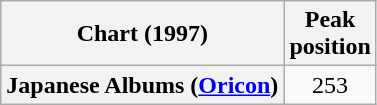<table class="wikitable sortable plainrowheaders">
<tr>
<th>Chart (1997)</th>
<th>Peak<br>position</th>
</tr>
<tr>
<th scope="row">Japanese Albums (<a href='#'>Oricon</a>)</th>
<td align="center">253</td>
</tr>
</table>
